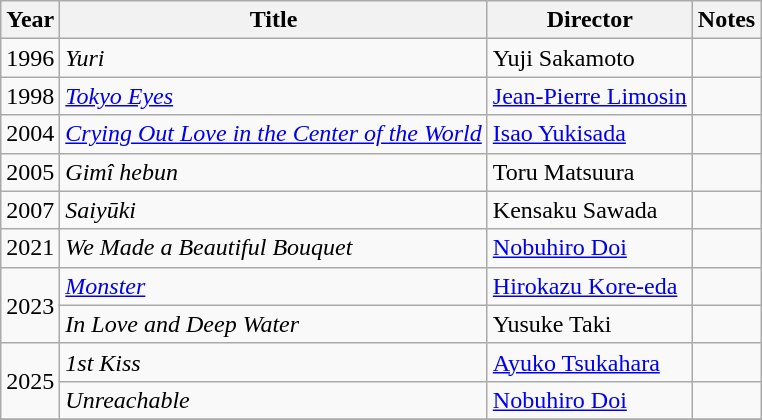<table class="wikitable">
<tr>
<th>Year</th>
<th>Title</th>
<th>Director</th>
<th>Notes</th>
</tr>
<tr>
<td>1996</td>
<td><em>Yuri</em></td>
<td>Yuji Sakamoto</td>
<td></td>
</tr>
<tr>
<td>1998</td>
<td><em><a href='#'>Tokyo Eyes</a></em></td>
<td><a href='#'>Jean-Pierre Limosin</a></td>
<td></td>
</tr>
<tr>
<td>2004</td>
<td><em><a href='#'>Crying Out Love in the Center of the World</a></em></td>
<td><a href='#'>Isao Yukisada</a></td>
<td></td>
</tr>
<tr>
<td>2005</td>
<td><em>Gimî hebun</em></td>
<td>Toru Matsuura</td>
<td></td>
</tr>
<tr>
<td>2007</td>
<td><em>Saiyūki</em></td>
<td>Kensaku Sawada</td>
<td></td>
</tr>
<tr>
<td>2021</td>
<td><em>We Made a Beautiful Bouquet</em></td>
<td><a href='#'>Nobuhiro Doi</a></td>
<td></td>
</tr>
<tr>
<td rowspan="2">2023</td>
<td><em><a href='#'>Monster</a></em></td>
<td><a href='#'>Hirokazu Kore-eda</a></td>
<td></td>
</tr>
<tr>
<td><em>In Love and Deep Water</em></td>
<td>Yusuke Taki</td>
<td></td>
</tr>
<tr>
<td rowspan="2">2025</td>
<td><em>1st Kiss</em></td>
<td><a href='#'>Ayuko Tsukahara</a></td>
<td></td>
</tr>
<tr>
<td><em>Unreachable</em></td>
<td><a href='#'>Nobuhiro Doi</a></td>
<td></td>
</tr>
<tr>
</tr>
</table>
